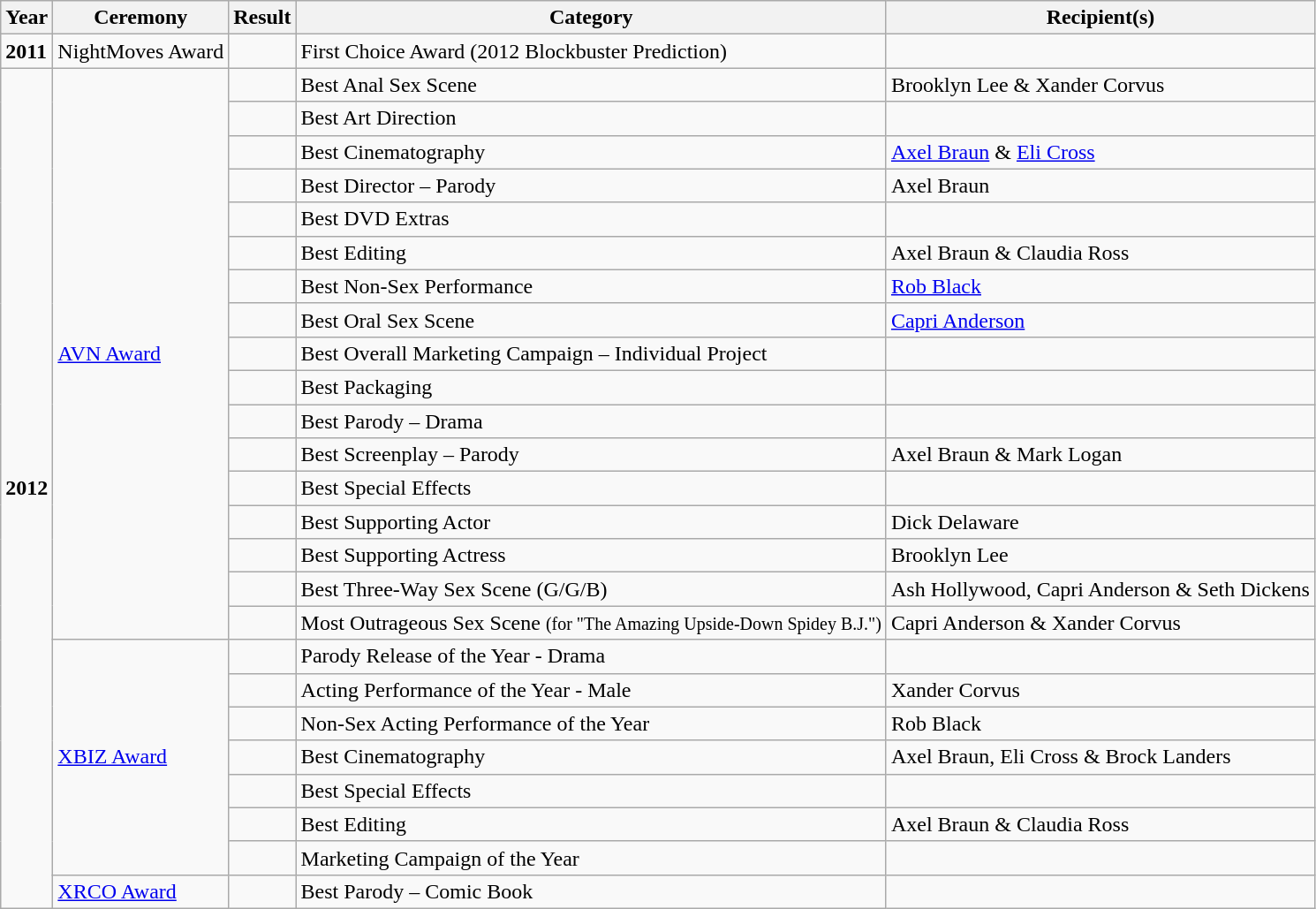<table class="wikitable">
<tr>
<th>Year</th>
<th>Ceremony</th>
<th>Result</th>
<th>Category</th>
<th>Recipient(s)</th>
</tr>
<tr>
<td><strong>2011</strong></td>
<td>NightMoves Award</td>
<td></td>
<td>First Choice Award (2012 Blockbuster Prediction)</td>
<td></td>
</tr>
<tr>
<td rowspan="25"><strong>2012</strong></td>
<td rowspan="17"><a href='#'>AVN Award</a></td>
<td></td>
<td>Best Anal Sex Scene</td>
<td>Brooklyn Lee & Xander Corvus</td>
</tr>
<tr>
<td></td>
<td>Best Art Direction</td>
<td></td>
</tr>
<tr>
<td></td>
<td>Best Cinematography</td>
<td><a href='#'>Axel Braun</a> & <a href='#'>Eli Cross</a></td>
</tr>
<tr>
<td></td>
<td>Best Director – Parody</td>
<td>Axel Braun</td>
</tr>
<tr>
<td></td>
<td>Best DVD Extras</td>
<td></td>
</tr>
<tr>
<td></td>
<td>Best Editing</td>
<td>Axel Braun & Claudia Ross</td>
</tr>
<tr>
<td></td>
<td>Best Non-Sex Performance</td>
<td><a href='#'>Rob Black</a></td>
</tr>
<tr>
<td></td>
<td>Best Oral Sex Scene</td>
<td><a href='#'>Capri Anderson</a></td>
</tr>
<tr>
<td></td>
<td>Best Overall Marketing Campaign – Individual Project</td>
<td></td>
</tr>
<tr>
<td></td>
<td>Best Packaging</td>
<td></td>
</tr>
<tr>
<td></td>
<td>Best Parody – Drama</td>
<td></td>
</tr>
<tr>
<td></td>
<td>Best Screenplay – Parody</td>
<td>Axel Braun & Mark Logan</td>
</tr>
<tr>
<td></td>
<td>Best Special Effects</td>
<td></td>
</tr>
<tr>
<td></td>
<td>Best Supporting Actor</td>
<td>Dick Delaware</td>
</tr>
<tr>
<td></td>
<td>Best Supporting Actress</td>
<td>Brooklyn Lee</td>
</tr>
<tr>
<td></td>
<td>Best Three-Way Sex Scene (G/G/B)</td>
<td>Ash Hollywood, Capri Anderson & Seth Dickens</td>
</tr>
<tr>
<td></td>
<td>Most Outrageous Sex Scene <small>(for "The Amazing Upside-Down Spidey B.J.")</small></td>
<td>Capri Anderson & Xander Corvus</td>
</tr>
<tr>
<td rowspan="7"><a href='#'>XBIZ Award</a></td>
<td></td>
<td>Parody Release of the Year - Drama</td>
<td></td>
</tr>
<tr>
<td></td>
<td>Acting Performance of the Year - Male</td>
<td>Xander Corvus</td>
</tr>
<tr>
<td></td>
<td>Non-Sex Acting Performance of the Year</td>
<td>Rob Black</td>
</tr>
<tr>
<td></td>
<td>Best Cinematography</td>
<td>Axel Braun, Eli Cross & Brock Landers</td>
</tr>
<tr>
<td></td>
<td>Best Special Effects</td>
<td></td>
</tr>
<tr>
<td></td>
<td>Best Editing</td>
<td>Axel Braun & Claudia Ross</td>
</tr>
<tr>
<td></td>
<td>Marketing Campaign of the Year</td>
<td></td>
</tr>
<tr>
<td><a href='#'>XRCO Award</a></td>
<td></td>
<td>Best Parody – Comic Book</td>
<td></td>
</tr>
</table>
